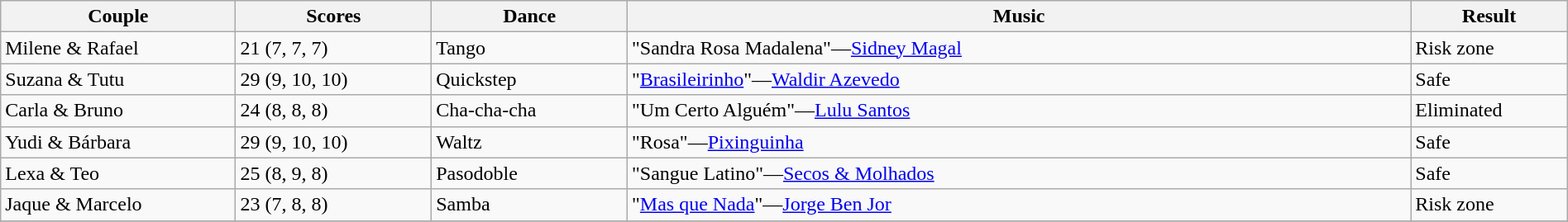<table class="wikitable sortable" style="width:100%;">
<tr>
<th style="width:15.0%;">Couple</th>
<th style="width:12.5%;">Scores</th>
<th style="width:12.5%;">Dance</th>
<th style="width:50.0%;">Music</th>
<th style="width:10.0%;">Result</th>
</tr>
<tr>
<td>Milene & Rafael</td>
<td>21 (7, 7, 7)</td>
<td>Tango</td>
<td>"Sandra Rosa Madalena"—<a href='#'>Sidney Magal</a></td>
<td>Risk zone</td>
</tr>
<tr>
<td>Suzana & Tutu</td>
<td>29 (9, 10, 10)</td>
<td>Quickstep</td>
<td>"<a href='#'>Brasileirinho</a>"—<a href='#'>Waldir Azevedo</a></td>
<td>Safe</td>
</tr>
<tr>
<td>Carla & Bruno</td>
<td>24 (8, 8, 8)</td>
<td>Cha-cha-cha</td>
<td>"Um Certo Alguém"—<a href='#'>Lulu Santos</a></td>
<td>Eliminated</td>
</tr>
<tr>
<td>Yudi & Bárbara</td>
<td>29 (9, 10, 10)</td>
<td>Waltz</td>
<td>"Rosa"—<a href='#'>Pixinguinha</a></td>
<td>Safe</td>
</tr>
<tr>
<td>Lexa & Teo</td>
<td>25 (8, 9, 8)</td>
<td>Pasodoble</td>
<td>"Sangue Latino"—<a href='#'>Secos & Molhados</a></td>
<td>Safe</td>
</tr>
<tr>
<td>Jaque & Marcelo</td>
<td>23 (7, 8, 8)</td>
<td>Samba</td>
<td>"<a href='#'>Mas que Nada</a>"—<a href='#'>Jorge Ben Jor</a></td>
<td>Risk zone</td>
</tr>
<tr>
</tr>
</table>
